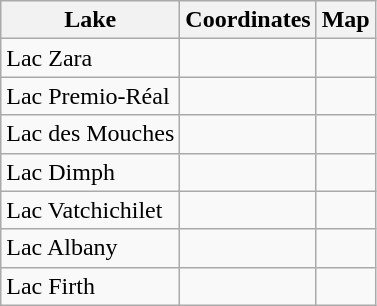<table class="wikitable sortable">
<tr>
<th>Lake</th>
<th>Coordinates</th>
<th>Map</th>
</tr>
<tr>
<td>Lac Zara</td>
<td></td>
<td></td>
</tr>
<tr>
<td>Lac Premio-Réal</td>
<td></td>
<td></td>
</tr>
<tr>
<td>Lac des Mouches</td>
<td></td>
<td></td>
</tr>
<tr>
<td>Lac Dimph</td>
<td></td>
<td></td>
</tr>
<tr>
<td>Lac Vatchichilet</td>
<td></td>
<td></td>
</tr>
<tr>
<td>Lac Albany</td>
<td></td>
<td></td>
</tr>
<tr>
<td>Lac Firth</td>
<td></td>
<td></td>
</tr>
</table>
